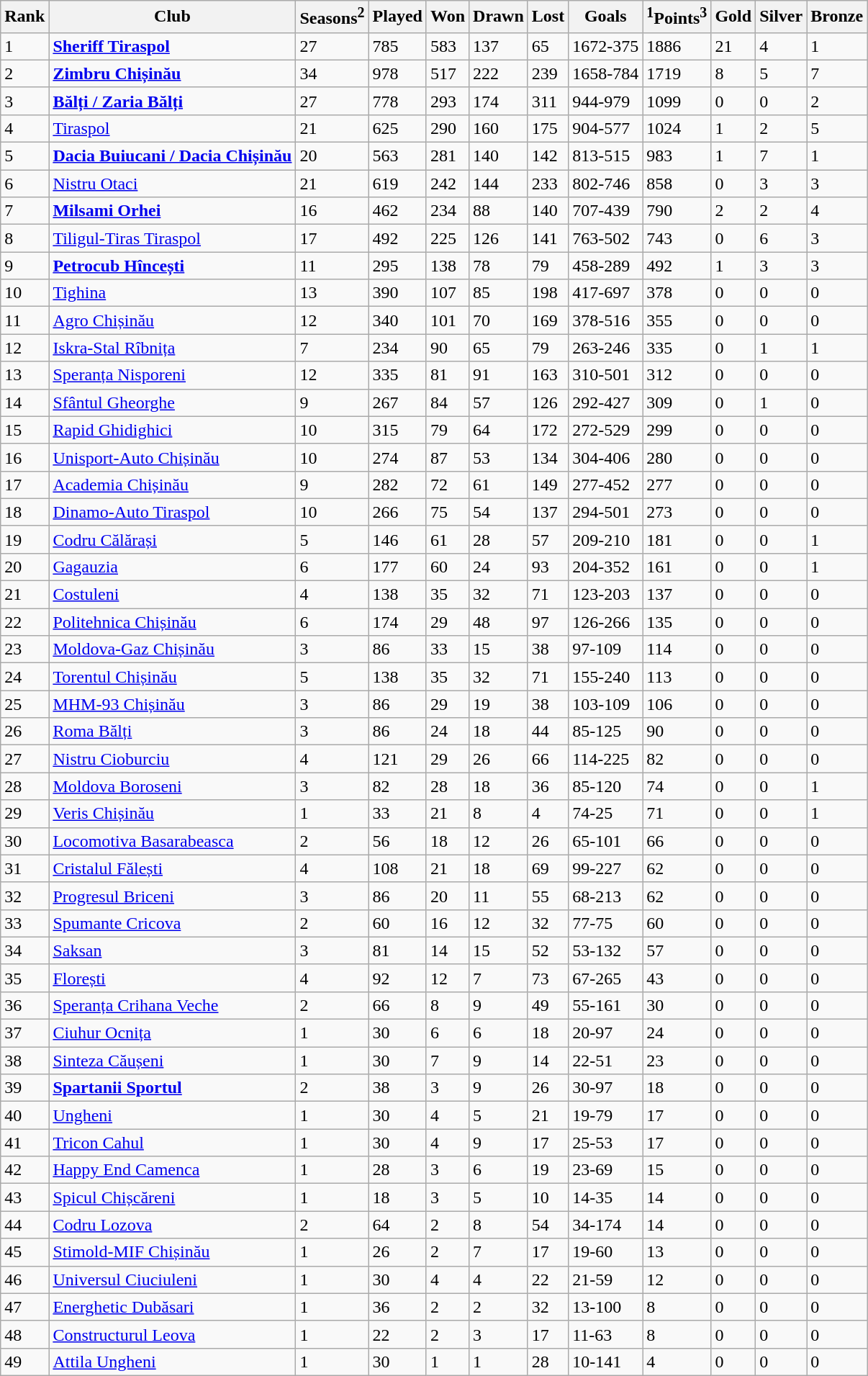<table class="wikitable sortable">
<tr>
<th>Rank</th>
<th>Club</th>
<th>Seasons<sup>2</sup></th>
<th>Played</th>
<th>Won</th>
<th>Drawn</th>
<th>Lost</th>
<th>Goals</th>
<th><sup>1</sup>Points<sup>3</sup></th>
<th>Gold</th>
<th>Silver</th>
<th>Bronze</th>
</tr>
<tr>
<td>1</td>
<td><strong><a href='#'>Sheriff Tiraspol</a></strong></td>
<td>27</td>
<td>785</td>
<td>583</td>
<td>137</td>
<td>65</td>
<td>1672-375</td>
<td>1886</td>
<td>21</td>
<td>4</td>
<td>1</td>
</tr>
<tr>
<td>2</td>
<td><strong><a href='#'>Zimbru Chișinău</a></strong></td>
<td>34</td>
<td>978</td>
<td>517</td>
<td>222</td>
<td>239</td>
<td>1658-784</td>
<td>1719</td>
<td>8</td>
<td>5</td>
<td>7</td>
</tr>
<tr>
<td>3</td>
<td><strong><a href='#'>Bălți / Zaria Bălți</a></strong></td>
<td>27</td>
<td>778</td>
<td>293</td>
<td>174</td>
<td>311</td>
<td>944-979</td>
<td>1099</td>
<td>0</td>
<td>0</td>
<td>2</td>
</tr>
<tr>
<td>4</td>
<td><a href='#'>Tiraspol</a></td>
<td>21</td>
<td>625</td>
<td>290</td>
<td>160</td>
<td>175</td>
<td>904-577</td>
<td>1024</td>
<td>1</td>
<td>2</td>
<td>5</td>
</tr>
<tr>
<td>5</td>
<td><strong><a href='#'>Dacia Buiucani / Dacia Chișinău</a></strong></td>
<td>20</td>
<td>563</td>
<td>281</td>
<td>140</td>
<td>142</td>
<td>813-515</td>
<td>983</td>
<td>1</td>
<td>7</td>
<td>1</td>
</tr>
<tr>
<td>6</td>
<td><a href='#'>Nistru Otaci</a></td>
<td>21</td>
<td>619</td>
<td>242</td>
<td>144</td>
<td>233</td>
<td>802-746</td>
<td>858</td>
<td>0</td>
<td>3</td>
<td>3</td>
</tr>
<tr>
<td>7</td>
<td><strong><a href='#'>Milsami Orhei</a></strong></td>
<td>16</td>
<td>462</td>
<td>234</td>
<td>88</td>
<td>140</td>
<td>707-439</td>
<td>790</td>
<td>2</td>
<td>2</td>
<td>4</td>
</tr>
<tr>
<td>8</td>
<td><a href='#'>Tiligul-Tiras Tiraspol</a></td>
<td>17</td>
<td>492</td>
<td>225</td>
<td>126</td>
<td>141</td>
<td>763-502</td>
<td>743</td>
<td>0</td>
<td>6</td>
<td>3</td>
</tr>
<tr>
<td>9</td>
<td><strong><a href='#'>Petrocub Hîncești</a></strong></td>
<td>11</td>
<td>295</td>
<td>138</td>
<td>78</td>
<td>79</td>
<td>458-289</td>
<td>492</td>
<td>1</td>
<td>3</td>
<td>3</td>
</tr>
<tr>
<td>10</td>
<td><a href='#'>Tighina</a></td>
<td>13</td>
<td>390</td>
<td>107</td>
<td>85</td>
<td>198</td>
<td>417-697</td>
<td>378</td>
<td>0</td>
<td>0</td>
<td>0</td>
</tr>
<tr>
<td>11</td>
<td><a href='#'>Agro Chișinău</a></td>
<td>12</td>
<td>340</td>
<td>101</td>
<td>70</td>
<td>169</td>
<td>378-516</td>
<td>355</td>
<td>0</td>
<td>0</td>
<td>0</td>
</tr>
<tr>
<td>12</td>
<td><a href='#'>Iskra-Stal Rîbnița</a></td>
<td>7</td>
<td>234</td>
<td>90</td>
<td>65</td>
<td>79</td>
<td>263-246</td>
<td>335</td>
<td>0</td>
<td>1</td>
<td>1</td>
</tr>
<tr>
<td>13</td>
<td><a href='#'>Speranța Nisporeni</a></td>
<td>12</td>
<td>335</td>
<td>81</td>
<td>91</td>
<td>163</td>
<td>310-501</td>
<td>312</td>
<td>0</td>
<td>0</td>
<td>0</td>
</tr>
<tr>
<td>14</td>
<td><a href='#'>Sfântul Gheorghe</a></td>
<td>9</td>
<td>267</td>
<td>84</td>
<td>57</td>
<td>126</td>
<td>292-427</td>
<td>309</td>
<td>0</td>
<td>1</td>
<td>0</td>
</tr>
<tr>
<td>15</td>
<td><a href='#'>Rapid Ghidighici</a></td>
<td>10</td>
<td>315</td>
<td>79</td>
<td>64</td>
<td>172</td>
<td>272-529</td>
<td>299</td>
<td>0</td>
<td>0</td>
<td>0</td>
</tr>
<tr>
<td>16</td>
<td><a href='#'>Unisport-Auto Chișinău</a></td>
<td>10</td>
<td>274</td>
<td>87</td>
<td>53</td>
<td>134</td>
<td>304-406</td>
<td>280</td>
<td>0</td>
<td>0</td>
<td>0</td>
</tr>
<tr>
<td>17</td>
<td><a href='#'>Academia Chișinău</a></td>
<td>9</td>
<td>282</td>
<td>72</td>
<td>61</td>
<td>149</td>
<td>277-452</td>
<td>277</td>
<td>0</td>
<td>0</td>
<td>0</td>
</tr>
<tr>
<td>18</td>
<td><a href='#'>Dinamo-Auto Tiraspol</a></td>
<td>10</td>
<td>266</td>
<td>75</td>
<td>54</td>
<td>137</td>
<td>294-501</td>
<td>273</td>
<td>0</td>
<td>0</td>
<td>0</td>
</tr>
<tr>
<td>19</td>
<td><a href='#'>Codru Călărași</a></td>
<td>5</td>
<td>146</td>
<td>61</td>
<td>28</td>
<td>57</td>
<td>209-210</td>
<td>181</td>
<td>0</td>
<td>0</td>
<td>1</td>
</tr>
<tr>
<td>20</td>
<td><a href='#'>Gagauzia</a></td>
<td>6</td>
<td>177</td>
<td>60</td>
<td>24</td>
<td>93</td>
<td>204-352</td>
<td>161</td>
<td>0</td>
<td>0</td>
<td>1</td>
</tr>
<tr>
<td>21</td>
<td><a href='#'>Costuleni</a></td>
<td>4</td>
<td>138</td>
<td>35</td>
<td>32</td>
<td>71</td>
<td>123-203</td>
<td>137</td>
<td>0</td>
<td>0</td>
<td>0</td>
</tr>
<tr>
<td>22</td>
<td><a href='#'>Politehnica Chișinău</a></td>
<td>6</td>
<td>174</td>
<td>29</td>
<td>48</td>
<td>97</td>
<td>126-266</td>
<td>135</td>
<td>0</td>
<td>0</td>
<td>0</td>
</tr>
<tr>
<td>23</td>
<td><a href='#'>Moldova-Gaz Chișinău</a></td>
<td>3</td>
<td>86</td>
<td>33</td>
<td>15</td>
<td>38</td>
<td>97-109</td>
<td>114</td>
<td>0</td>
<td>0</td>
<td>0</td>
</tr>
<tr>
<td>24</td>
<td><a href='#'>Torentul Chișinău</a></td>
<td>5</td>
<td>138</td>
<td>35</td>
<td>32</td>
<td>71</td>
<td>155-240</td>
<td>113</td>
<td>0</td>
<td>0</td>
<td>0</td>
</tr>
<tr>
<td>25</td>
<td><a href='#'>MHM-93 Chișinău</a></td>
<td>3</td>
<td>86</td>
<td>29</td>
<td>19</td>
<td>38</td>
<td>103-109</td>
<td>106</td>
<td>0</td>
<td>0</td>
<td>0</td>
</tr>
<tr>
<td>26</td>
<td><a href='#'>Roma Bălți</a></td>
<td>3</td>
<td>86</td>
<td>24</td>
<td>18</td>
<td>44</td>
<td>85-125</td>
<td>90</td>
<td>0</td>
<td>0</td>
<td>0</td>
</tr>
<tr>
<td>27</td>
<td><a href='#'>Nistru Cioburciu</a></td>
<td>4</td>
<td>121</td>
<td>29</td>
<td>26</td>
<td>66</td>
<td>114-225</td>
<td>82</td>
<td>0</td>
<td>0</td>
<td>0</td>
</tr>
<tr>
<td>28</td>
<td><a href='#'>Moldova Boroseni</a></td>
<td>3</td>
<td>82</td>
<td>28</td>
<td>18</td>
<td>36</td>
<td>85-120</td>
<td>74</td>
<td>0</td>
<td>0</td>
<td>1</td>
</tr>
<tr>
<td>29</td>
<td><a href='#'>Veris Chișinău</a></td>
<td>1</td>
<td>33</td>
<td>21</td>
<td>8</td>
<td>4</td>
<td>74-25</td>
<td>71</td>
<td>0</td>
<td>0</td>
<td>1</td>
</tr>
<tr>
<td>30</td>
<td><a href='#'>Locomotiva Basarabeasca</a></td>
<td>2</td>
<td>56</td>
<td>18</td>
<td>12</td>
<td>26</td>
<td>65-101</td>
<td>66</td>
<td>0</td>
<td>0</td>
<td>0</td>
</tr>
<tr>
<td>31</td>
<td><a href='#'>Cristalul Fălești</a></td>
<td>4</td>
<td>108</td>
<td>21</td>
<td>18</td>
<td>69</td>
<td>99-227</td>
<td>62</td>
<td>0</td>
<td>0</td>
<td>0</td>
</tr>
<tr>
<td>32</td>
<td><a href='#'>Progresul Briceni</a></td>
<td>3</td>
<td>86</td>
<td>20</td>
<td>11</td>
<td>55</td>
<td>68-213</td>
<td>62</td>
<td>0</td>
<td>0</td>
<td>0</td>
</tr>
<tr>
<td>33</td>
<td><a href='#'>Spumante Cricova</a></td>
<td>2</td>
<td>60</td>
<td>16</td>
<td>12</td>
<td>32</td>
<td>77-75</td>
<td>60</td>
<td>0</td>
<td>0</td>
<td>0</td>
</tr>
<tr>
<td>34</td>
<td><a href='#'>Saksan</a></td>
<td>3</td>
<td>81</td>
<td>14</td>
<td>15</td>
<td>52</td>
<td>53-132</td>
<td>57</td>
<td>0</td>
<td>0</td>
<td>0</td>
</tr>
<tr>
<td>35</td>
<td><a href='#'>Florești</a></td>
<td>4</td>
<td>92</td>
<td>12</td>
<td>7</td>
<td>73</td>
<td>67-265</td>
<td>43</td>
<td>0</td>
<td>0</td>
<td>0</td>
</tr>
<tr>
<td>36</td>
<td><a href='#'>Speranța Crihana Veche</a></td>
<td>2</td>
<td>66</td>
<td>8</td>
<td>9</td>
<td>49</td>
<td>55-161</td>
<td>30</td>
<td>0</td>
<td>0</td>
<td>0</td>
</tr>
<tr>
<td>37</td>
<td><a href='#'>Ciuhur Ocnița</a></td>
<td>1</td>
<td>30</td>
<td>6</td>
<td>6</td>
<td>18</td>
<td>20-97</td>
<td>24</td>
<td>0</td>
<td>0</td>
<td>0</td>
</tr>
<tr>
<td>38</td>
<td><a href='#'>Sinteza Căușeni</a></td>
<td>1</td>
<td>30</td>
<td>7</td>
<td>9</td>
<td>14</td>
<td>22-51</td>
<td>23</td>
<td>0</td>
<td>0</td>
<td>0</td>
</tr>
<tr>
<td>39</td>
<td><strong><a href='#'>Spartanii Sportul</a></strong></td>
<td>2</td>
<td>38</td>
<td>3</td>
<td>9</td>
<td>26</td>
<td>30-97</td>
<td>18</td>
<td>0</td>
<td>0</td>
<td>0</td>
</tr>
<tr>
<td>40</td>
<td><a href='#'>Ungheni</a></td>
<td>1</td>
<td>30</td>
<td>4</td>
<td>5</td>
<td>21</td>
<td>19-79</td>
<td>17</td>
<td>0</td>
<td>0</td>
<td>0</td>
</tr>
<tr>
<td>41</td>
<td><a href='#'>Tricon Cahul</a></td>
<td>1</td>
<td>30</td>
<td>4</td>
<td>9</td>
<td>17</td>
<td>25-53</td>
<td>17</td>
<td>0</td>
<td>0</td>
<td>0</td>
</tr>
<tr>
<td>42</td>
<td><a href='#'>Happy End Camenca</a></td>
<td>1</td>
<td>28</td>
<td>3</td>
<td>6</td>
<td>19</td>
<td>23-69</td>
<td>15</td>
<td>0</td>
<td>0</td>
<td>0</td>
</tr>
<tr>
<td>43</td>
<td><a href='#'>Spicul Chișcăreni</a></td>
<td>1</td>
<td>18</td>
<td>3</td>
<td>5</td>
<td>10</td>
<td>14-35</td>
<td>14</td>
<td>0</td>
<td>0</td>
<td>0</td>
</tr>
<tr>
<td>44</td>
<td><a href='#'>Codru Lozova</a></td>
<td>2</td>
<td>64</td>
<td>2</td>
<td>8</td>
<td>54</td>
<td>34-174</td>
<td>14</td>
<td>0</td>
<td>0</td>
<td>0</td>
</tr>
<tr>
<td>45</td>
<td><a href='#'>Stimold-MIF Chișinău</a></td>
<td>1</td>
<td>26</td>
<td>2</td>
<td>7</td>
<td>17</td>
<td>19-60</td>
<td>13</td>
<td>0</td>
<td>0</td>
<td>0</td>
</tr>
<tr>
<td>46</td>
<td><a href='#'>Universul Ciuciuleni</a></td>
<td>1</td>
<td>30</td>
<td>4</td>
<td>4</td>
<td>22</td>
<td>21-59</td>
<td>12</td>
<td>0</td>
<td>0</td>
<td>0</td>
</tr>
<tr>
<td>47</td>
<td><a href='#'>Energhetic Dubăsari</a></td>
<td>1</td>
<td>36</td>
<td>2</td>
<td>2</td>
<td>32</td>
<td>13-100</td>
<td>8</td>
<td>0</td>
<td>0</td>
<td>0</td>
</tr>
<tr>
<td>48</td>
<td><a href='#'>Constructurul Leova</a></td>
<td>1</td>
<td>22</td>
<td>2</td>
<td>3</td>
<td>17</td>
<td>11-63</td>
<td>8</td>
<td>0</td>
<td>0</td>
<td>0</td>
</tr>
<tr>
<td>49</td>
<td><a href='#'>Attila Ungheni</a></td>
<td>1</td>
<td>30</td>
<td>1</td>
<td>1</td>
<td>28</td>
<td>10-141</td>
<td>4</td>
<td>0</td>
<td>0</td>
<td>0</td>
</tr>
</table>
